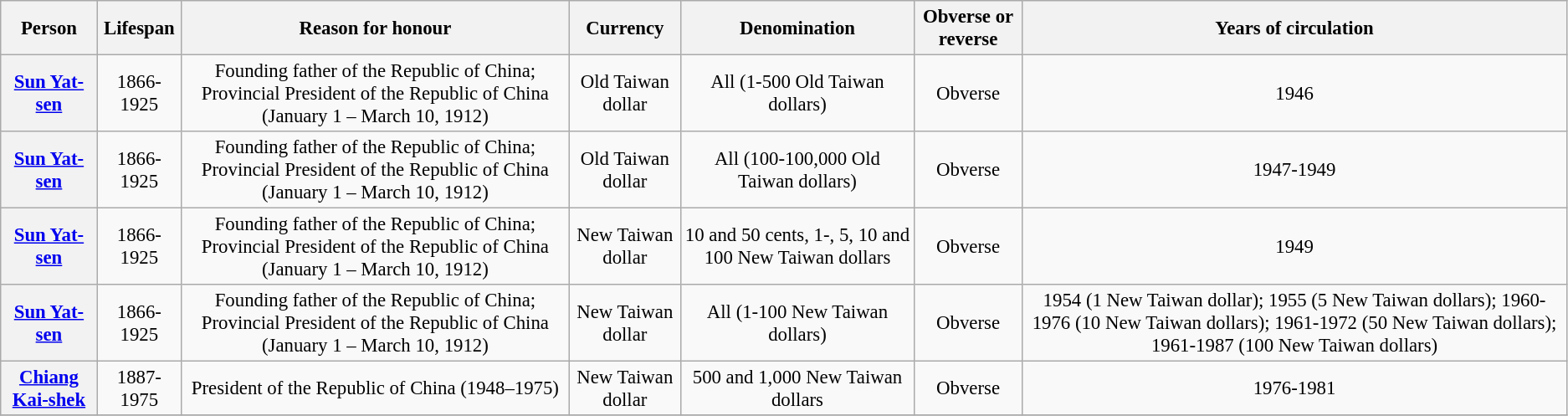<table class="wikitable" style="font-size:95%; text-align:center;">
<tr>
<th>Person</th>
<th>Lifespan</th>
<th>Reason for honour</th>
<th>Currency</th>
<th>Denomination</th>
<th>Obverse or reverse</th>
<th>Years of circulation</th>
</tr>
<tr>
<th><a href='#'>Sun Yat-sen</a></th>
<td>1866-1925</td>
<td>Founding father of the Republic of China; Provincial President of the Republic of China (January 1 – March 10, 1912)</td>
<td>Old Taiwan dollar</td>
<td>All (1-500 Old Taiwan dollars)</td>
<td>Obverse</td>
<td>1946</td>
</tr>
<tr>
<th><a href='#'>Sun Yat-sen</a></th>
<td>1866-1925</td>
<td>Founding father of the Republic of China; Provincial President of the Republic of China (January 1 – March 10, 1912)</td>
<td>Old Taiwan dollar</td>
<td>All (100-100,000 Old Taiwan dollars)</td>
<td>Obverse</td>
<td>1947-1949</td>
</tr>
<tr>
<th><a href='#'>Sun Yat-sen</a></th>
<td>1866-1925</td>
<td>Founding father of the Republic of China; Provincial President of the Republic of China (January 1 – March 10, 1912)</td>
<td>New Taiwan dollar</td>
<td>10 and 50 cents, 1-, 5, 10 and 100 New Taiwan dollars</td>
<td>Obverse</td>
<td>1949</td>
</tr>
<tr>
<th><a href='#'>Sun Yat-sen</a></th>
<td>1866-1925</td>
<td>Founding father of the Republic of China; Provincial President of the Republic of China (January 1 – March 10, 1912)</td>
<td>New Taiwan dollar</td>
<td>All (1-100 New Taiwan dollars)</td>
<td>Obverse</td>
<td>1954 (1 New Taiwan dollar); 1955 (5 New Taiwan dollars); 1960-1976 (10 New Taiwan dollars); 1961-1972 (50 New Taiwan dollars); 1961-1987 (100 New Taiwan dollars)</td>
</tr>
<tr>
<th><a href='#'>Chiang Kai-shek</a></th>
<td>1887-1975</td>
<td>President of the Republic of China (1948–1975)</td>
<td>New Taiwan dollar</td>
<td>500 and 1,000 New Taiwan dollars</td>
<td>Obverse</td>
<td>1976-1981</td>
</tr>
<tr>
</tr>
</table>
